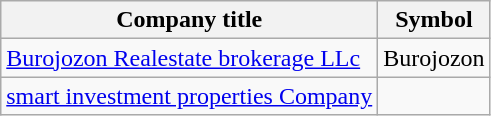<table class="wikitable">
<tr>
<th>Company title</th>
<th>Symbol</th>
</tr>
<tr>
<td><a href='#'>Burojozon Realestate brokerage LLc</a></td>
<td>Burojozon</td>
</tr>
<tr>
<td><a href='#'>smart investment properties Company</a></td>
<td></td>
</tr>
</table>
